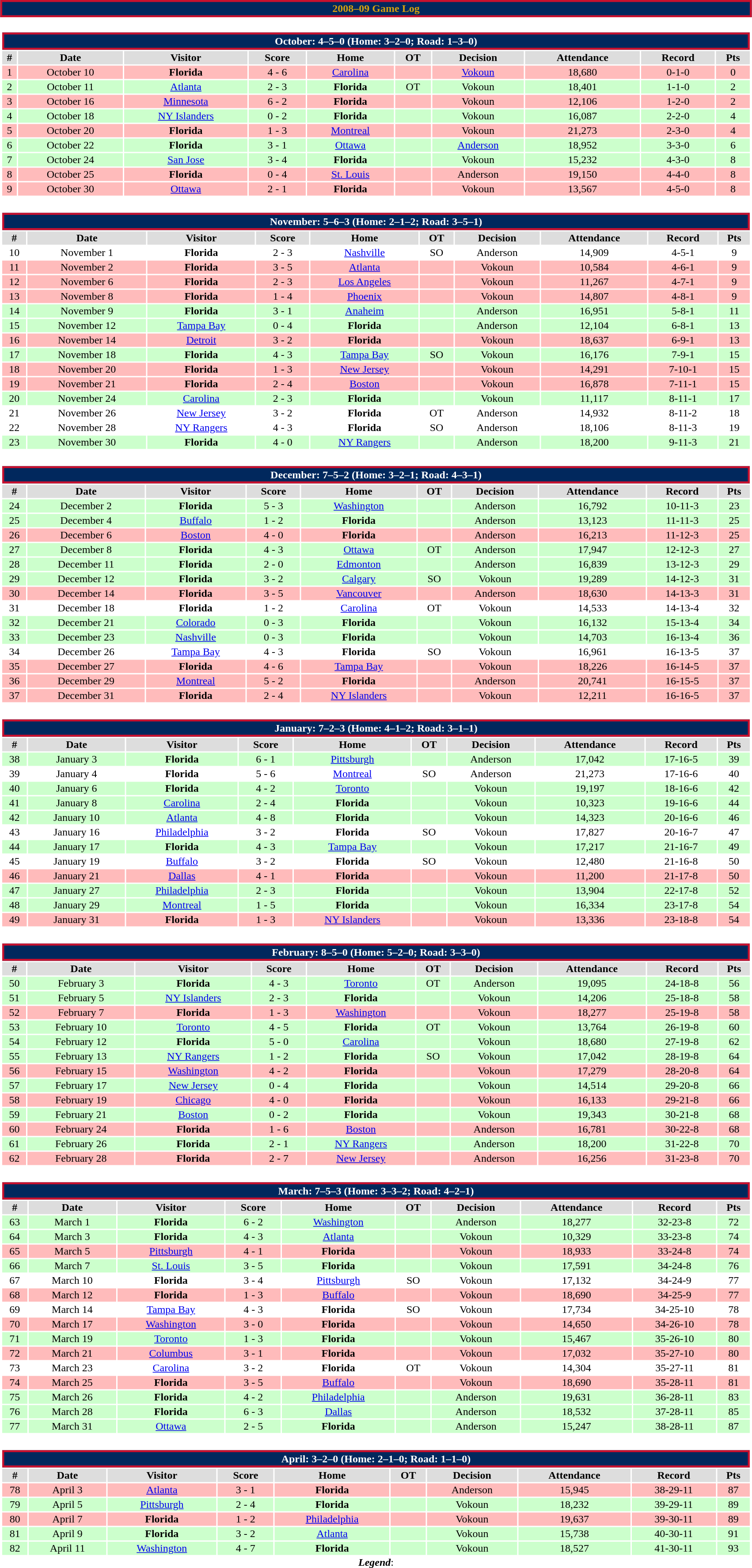<table class="toccolours" width=90% style="clear:both; margin:1.5em auto; text-align:center;">
<tr>
<th colspan=11 style="background:#01285D; color:#D6A10F; border:3px solid #c8102e;">2008–09 Game Log</th>
</tr>
<tr>
<td colspan=11><br><table class="toccolours collapsible collapsed" width=100%>
<tr>
<th colspan=11 style="background:#01285D; color:#ffffff; border:3px solid #c8102e; ">October: 4–5–0 (Home: 3–2–0; Road: 1–3–0)</th>
</tr>
<tr align="center"  bgcolor="#dddddd">
<td><strong>#</strong></td>
<td><strong>Date</strong></td>
<td><strong>Visitor</strong></td>
<td><strong>Score</strong></td>
<td><strong>Home</strong></td>
<td><strong>OT</strong></td>
<td><strong>Decision</strong></td>
<td><strong>Attendance</strong></td>
<td><strong>Record</strong></td>
<td><strong>Pts</strong></td>
</tr>
<tr align="center" bgcolor="#FFBBBB">
<td>1</td>
<td>October 10</td>
<td><strong>Florida</strong></td>
<td>4 - 6</td>
<td><a href='#'>Carolina</a></td>
<td></td>
<td><a href='#'>Vokoun</a></td>
<td>18,680</td>
<td>0-1-0</td>
<td>0</td>
</tr>
<tr align="center" bgcolor="#CCFFCC">
<td>2</td>
<td>October 11</td>
<td><a href='#'>Atlanta</a></td>
<td>2 - 3</td>
<td><strong>Florida</strong></td>
<td>OT</td>
<td>Vokoun</td>
<td>18,401</td>
<td>1-1-0</td>
<td>2</td>
</tr>
<tr align="center" bgcolor="#FFBBBB">
<td>3</td>
<td>October 16</td>
<td><a href='#'>Minnesota</a></td>
<td>6 - 2</td>
<td><strong>Florida</strong></td>
<td></td>
<td>Vokoun</td>
<td>12,106</td>
<td>1-2-0</td>
<td>2</td>
</tr>
<tr align="center" bgcolor="#CCFFCC">
<td>4</td>
<td>October 18</td>
<td><a href='#'>NY Islanders</a></td>
<td>0 - 2</td>
<td><strong>Florida</strong></td>
<td></td>
<td>Vokoun</td>
<td>16,087</td>
<td>2-2-0</td>
<td>4</td>
</tr>
<tr align="center" bgcolor="#FFBBBB">
<td>5</td>
<td>October 20</td>
<td><strong>Florida</strong></td>
<td>1 - 3</td>
<td><a href='#'>Montreal</a></td>
<td></td>
<td>Vokoun</td>
<td>21,273</td>
<td>2-3-0</td>
<td>4</td>
</tr>
<tr align="center" bgcolor="#CCFFCC">
<td>6</td>
<td>October 22</td>
<td><strong>Florida</strong></td>
<td>3 - 1</td>
<td><a href='#'>Ottawa</a></td>
<td></td>
<td><a href='#'>Anderson</a></td>
<td>18,952</td>
<td>3-3-0</td>
<td>6</td>
</tr>
<tr align="center" bgcolor="#CCFFCC">
<td>7</td>
<td>October 24</td>
<td><a href='#'>San Jose</a></td>
<td>3 - 4</td>
<td><strong>Florida</strong></td>
<td></td>
<td>Vokoun</td>
<td>15,232</td>
<td>4-3-0</td>
<td>8</td>
</tr>
<tr align="center" bgcolor="#FFBBBB">
<td>8</td>
<td>October 25</td>
<td><strong>Florida</strong></td>
<td>0 - 4</td>
<td><a href='#'>St. Louis</a></td>
<td></td>
<td>Anderson</td>
<td>19,150</td>
<td>4-4-0</td>
<td>8</td>
</tr>
<tr align="center" bgcolor="#FFBBBB">
<td>9</td>
<td>October 30</td>
<td><a href='#'>Ottawa</a></td>
<td>2 - 1</td>
<td><strong>Florida</strong></td>
<td></td>
<td>Vokoun</td>
<td>13,567</td>
<td>4-5-0</td>
<td>8</td>
</tr>
</table>
</td>
</tr>
<tr>
<td colspan=11><br><table class="toccolours collapsible collapsed" width=100%>
<tr>
<th colspan=11 style="background:#01285D; color:#ffffff; border:3px solid #c8102e;">November: 5–6–3 (Home: 2–1–2; Road: 3–5–1)</th>
</tr>
<tr align="center"  bgcolor="#dddddd">
<td><strong>#</strong></td>
<td><strong>Date</strong></td>
<td><strong>Visitor</strong></td>
<td><strong>Score</strong></td>
<td><strong>Home</strong></td>
<td><strong>OT</strong></td>
<td><strong>Decision</strong></td>
<td><strong>Attendance</strong></td>
<td><strong>Record</strong></td>
<td><strong>Pts</strong></td>
</tr>
<tr align="center" bgcolor="white">
<td>10</td>
<td>November 1</td>
<td><strong>Florida</strong></td>
<td>2 - 3</td>
<td><a href='#'>Nashville</a></td>
<td>SO</td>
<td>Anderson</td>
<td>14,909</td>
<td>4-5-1</td>
<td>9</td>
</tr>
<tr align="center" bgcolor="#FFBBBB">
<td>11</td>
<td>November 2</td>
<td><strong>Florida</strong></td>
<td>3 - 5</td>
<td><a href='#'>Atlanta</a></td>
<td></td>
<td>Vokoun</td>
<td>10,584</td>
<td>4-6-1</td>
<td>9</td>
</tr>
<tr align="center" bgcolor="#FFBBBB">
<td>12</td>
<td>November 6</td>
<td><strong>Florida</strong></td>
<td>2 - 3</td>
<td><a href='#'>Los Angeles</a></td>
<td></td>
<td>Vokoun</td>
<td>11,267</td>
<td>4-7-1</td>
<td>9</td>
</tr>
<tr align="center" bgcolor="#FFBBBB">
<td>13</td>
<td>November 8</td>
<td><strong>Florida</strong></td>
<td>1 - 4</td>
<td><a href='#'>Phoenix</a></td>
<td></td>
<td>Vokoun</td>
<td>14,807</td>
<td>4-8-1</td>
<td>9</td>
</tr>
<tr align="center" bgcolor="#CCFFCC">
<td>14</td>
<td>November 9</td>
<td><strong>Florida</strong></td>
<td>3 - 1</td>
<td><a href='#'>Anaheim</a></td>
<td></td>
<td>Anderson</td>
<td>16,951</td>
<td>5-8-1</td>
<td>11</td>
</tr>
<tr align="center" bgcolor="#CCFFCC">
<td>15</td>
<td>November 12</td>
<td><a href='#'>Tampa Bay</a></td>
<td>0 - 4</td>
<td><strong>Florida</strong></td>
<td></td>
<td>Anderson</td>
<td>12,104</td>
<td>6-8-1</td>
<td>13</td>
</tr>
<tr align="center" bgcolor="#FFBBBB">
<td>16</td>
<td>November 14</td>
<td><a href='#'>Detroit</a></td>
<td>3 - 2</td>
<td><strong>Florida</strong></td>
<td></td>
<td>Vokoun</td>
<td>18,637</td>
<td>6-9-1</td>
<td>13</td>
</tr>
<tr align="center" bgcolor="#CCFFCC">
<td>17</td>
<td>November 18</td>
<td><strong>Florida</strong></td>
<td>4 - 3</td>
<td><a href='#'>Tampa Bay</a></td>
<td>SO</td>
<td>Vokoun</td>
<td>16,176</td>
<td>7-9-1</td>
<td>15</td>
</tr>
<tr align="center" bgcolor="#FFBBBB">
<td>18</td>
<td>November 20</td>
<td><strong>Florida</strong></td>
<td>1 - 3</td>
<td><a href='#'>New Jersey</a></td>
<td></td>
<td>Vokoun</td>
<td>14,291</td>
<td>7-10-1</td>
<td>15</td>
</tr>
<tr align="center" bgcolor="#FFBBBB">
<td>19</td>
<td>November 21</td>
<td><strong>Florida</strong></td>
<td>2 - 4</td>
<td><a href='#'>Boston</a></td>
<td></td>
<td>Vokoun</td>
<td>16,878</td>
<td>7-11-1</td>
<td>15</td>
</tr>
<tr align="center" bgcolor="#CCFFCC">
<td>20</td>
<td>November 24</td>
<td><a href='#'>Carolina</a></td>
<td>2 - 3</td>
<td><strong>Florida</strong></td>
<td></td>
<td>Vokoun</td>
<td>11,117</td>
<td>8-11-1</td>
<td>17</td>
</tr>
<tr align="center" bgcolor="white">
<td>21</td>
<td>November 26</td>
<td><a href='#'>New Jersey</a></td>
<td>3 - 2</td>
<td><strong>Florida</strong></td>
<td>OT</td>
<td>Anderson</td>
<td>14,932</td>
<td>8-11-2</td>
<td>18</td>
</tr>
<tr align="center" bgcolor="white">
<td>22</td>
<td>November 28</td>
<td><a href='#'>NY Rangers</a></td>
<td>4 - 3</td>
<td><strong>Florida</strong></td>
<td>SO</td>
<td>Anderson</td>
<td>18,106</td>
<td>8-11-3</td>
<td>19</td>
</tr>
<tr align="center" bgcolor="#CCFFCC">
<td>23</td>
<td>November 30</td>
<td><strong>Florida</strong></td>
<td>4 - 0</td>
<td><a href='#'>NY Rangers</a></td>
<td></td>
<td>Anderson</td>
<td>18,200</td>
<td>9-11-3</td>
<td>21</td>
</tr>
</table>
</td>
</tr>
<tr>
<td colspan=11><br><table class="toccolours collapsible collapsed" width=100%>
<tr>
<th colspan=11 style="background:#01285D; color:#ffffff; border:3px solid #c8102e; ">December: 7–5–2 (Home: 3–2–1; Road: 4–3–1)</th>
</tr>
<tr align="center"  bgcolor="#dddddd">
<td><strong>#</strong></td>
<td><strong>Date</strong></td>
<td><strong>Visitor</strong></td>
<td><strong>Score</strong></td>
<td><strong>Home</strong></td>
<td><strong>OT</strong></td>
<td><strong>Decision</strong></td>
<td><strong>Attendance</strong></td>
<td><strong>Record</strong></td>
<td><strong>Pts</strong></td>
</tr>
<tr align="center" bgcolor="#CCFFCC">
<td>24</td>
<td>December 2</td>
<td><strong>Florida</strong></td>
<td>5 - 3</td>
<td><a href='#'>Washington</a></td>
<td></td>
<td>Anderson</td>
<td>16,792</td>
<td>10-11-3</td>
<td>23</td>
</tr>
<tr align="center" bgcolor="#CCFFCC">
<td>25</td>
<td>December 4</td>
<td><a href='#'>Buffalo</a></td>
<td>1 - 2</td>
<td><strong>Florida</strong></td>
<td></td>
<td>Anderson</td>
<td>13,123</td>
<td>11-11-3</td>
<td>25</td>
</tr>
<tr align="center" bgcolor="#FFBBBB">
<td>26</td>
<td>December 6</td>
<td><a href='#'>Boston</a></td>
<td>4 - 0</td>
<td><strong>Florida</strong></td>
<td></td>
<td>Anderson</td>
<td>16,213</td>
<td>11-12-3</td>
<td>25</td>
</tr>
<tr align="center" bgcolor="#CCFFCC">
<td>27</td>
<td>December 8</td>
<td><strong>Florida</strong></td>
<td>4 - 3</td>
<td><a href='#'>Ottawa</a></td>
<td>OT</td>
<td>Anderson</td>
<td>17,947</td>
<td>12-12-3</td>
<td>27</td>
</tr>
<tr align="center" bgcolor="#CCFFCC">
<td>28</td>
<td>December 11</td>
<td><strong>Florida</strong></td>
<td>2 - 0</td>
<td><a href='#'>Edmonton</a></td>
<td></td>
<td>Anderson</td>
<td>16,839</td>
<td>13-12-3</td>
<td>29</td>
</tr>
<tr align="center" bgcolor="#CCFFCC">
<td>29</td>
<td>December 12</td>
<td><strong>Florida</strong></td>
<td>3 - 2</td>
<td><a href='#'>Calgary</a></td>
<td>SO</td>
<td>Vokoun</td>
<td>19,289</td>
<td>14-12-3</td>
<td>31</td>
</tr>
<tr align="center" bgcolor="#FFBBBB">
<td>30</td>
<td>December 14</td>
<td><strong>Florida</strong></td>
<td>3 - 5</td>
<td><a href='#'>Vancouver</a></td>
<td></td>
<td>Anderson</td>
<td>18,630</td>
<td>14-13-3</td>
<td>31</td>
</tr>
<tr align="center" bgcolor="white">
<td>31</td>
<td>December 18</td>
<td><strong>Florida</strong></td>
<td>1 - 2</td>
<td><a href='#'>Carolina</a></td>
<td>OT</td>
<td>Vokoun</td>
<td>14,533</td>
<td>14-13-4</td>
<td>32</td>
</tr>
<tr align="center" bgcolor="#CCFFCC">
<td>32</td>
<td>December 21</td>
<td><a href='#'>Colorado</a></td>
<td>0 - 3</td>
<td><strong>Florida</strong></td>
<td></td>
<td>Vokoun</td>
<td>16,132</td>
<td>15-13-4</td>
<td>34</td>
</tr>
<tr align="center" bgcolor="#CCFFCC">
<td>33</td>
<td>December 23</td>
<td><a href='#'>Nashville</a></td>
<td>0 - 3</td>
<td><strong>Florida</strong></td>
<td></td>
<td>Vokoun</td>
<td>14,703</td>
<td>16-13-4</td>
<td>36</td>
</tr>
<tr align="center" bgcolor="white">
<td>34</td>
<td>December 26</td>
<td><a href='#'>Tampa Bay</a></td>
<td>4 - 3</td>
<td><strong>Florida</strong></td>
<td>SO</td>
<td>Vokoun</td>
<td>16,961</td>
<td>16-13-5</td>
<td>37</td>
</tr>
<tr align="center" bgcolor="#FFBBBB">
<td>35</td>
<td>December 27</td>
<td><strong>Florida</strong></td>
<td>4 - 6</td>
<td><a href='#'>Tampa Bay</a></td>
<td></td>
<td>Vokoun</td>
<td>18,226</td>
<td>16-14-5</td>
<td>37</td>
</tr>
<tr align="center" bgcolor="#FFBBBB">
<td>36</td>
<td>December 29</td>
<td><a href='#'>Montreal</a></td>
<td>5 - 2</td>
<td><strong>Florida</strong></td>
<td></td>
<td>Anderson</td>
<td>20,741</td>
<td>16-15-5</td>
<td>37</td>
</tr>
<tr align="center" bgcolor="#FFBBBB">
<td>37</td>
<td>December 31</td>
<td><strong>Florida</strong></td>
<td>2 - 4</td>
<td><a href='#'>NY Islanders</a></td>
<td></td>
<td>Vokoun</td>
<td>12,211</td>
<td>16-16-5</td>
<td>37</td>
</tr>
</table>
</td>
</tr>
<tr>
<td colspan=11><br><table class="toccolours collapsible collapsed" width=100%>
<tr>
<th colspan=11 style="background:#01285D; color:#ffffff; border:3px solid #c8102e;">January: 7–2–3 (Home: 4–1–2; Road: 3–1–1)</th>
</tr>
<tr align="center"  bgcolor="#dddddd">
<td><strong>#</strong></td>
<td><strong>Date</strong></td>
<td><strong>Visitor</strong></td>
<td><strong>Score</strong></td>
<td><strong>Home</strong></td>
<td><strong>OT</strong></td>
<td><strong>Decision</strong></td>
<td><strong>Attendance</strong></td>
<td><strong>Record</strong></td>
<td><strong>Pts</strong></td>
</tr>
<tr align="center" bgcolor="#CCFFCC">
<td>38</td>
<td>January 3</td>
<td><strong>Florida</strong></td>
<td>6 - 1</td>
<td><a href='#'>Pittsburgh</a></td>
<td></td>
<td>Anderson</td>
<td>17,042</td>
<td>17-16-5</td>
<td>39</td>
</tr>
<tr align="center" bgcolor="white">
<td>39</td>
<td>January 4</td>
<td><strong>Florida</strong></td>
<td>5 - 6</td>
<td><a href='#'>Montreal</a></td>
<td>SO</td>
<td>Anderson</td>
<td>21,273</td>
<td>17-16-6</td>
<td>40</td>
</tr>
<tr align="center" bgcolor="#CCFFCC">
<td>40</td>
<td>January 6</td>
<td><strong>Florida</strong></td>
<td>4 - 2</td>
<td><a href='#'>Toronto</a></td>
<td></td>
<td>Vokoun</td>
<td>19,197</td>
<td>18-16-6</td>
<td>42</td>
</tr>
<tr align="center" bgcolor="#CCFFCC">
<td>41</td>
<td>January 8</td>
<td><a href='#'>Carolina</a></td>
<td>2 - 4</td>
<td><strong>Florida</strong></td>
<td></td>
<td>Vokoun</td>
<td>10,323</td>
<td>19-16-6</td>
<td>44</td>
</tr>
<tr align="center" bgcolor="#CCFFCC">
<td>42</td>
<td>January 10</td>
<td><a href='#'>Atlanta</a></td>
<td>4 - 8</td>
<td><strong>Florida</strong></td>
<td></td>
<td>Vokoun</td>
<td>14,323</td>
<td>20-16-6</td>
<td>46</td>
</tr>
<tr align="center" bgcolor="white">
<td>43</td>
<td>January 16</td>
<td><a href='#'>Philadelphia</a></td>
<td>3 - 2</td>
<td><strong>Florida</strong></td>
<td>SO</td>
<td>Vokoun</td>
<td>17,827</td>
<td>20-16-7</td>
<td>47</td>
</tr>
<tr align="center" bgcolor="#CCFFCC">
<td>44</td>
<td>January 17</td>
<td><strong>Florida</strong></td>
<td>4 - 3</td>
<td><a href='#'>Tampa Bay</a></td>
<td></td>
<td>Vokoun</td>
<td>17,217</td>
<td>21-16-7</td>
<td>49</td>
</tr>
<tr align="center" bgcolor="white">
<td>45</td>
<td>January 19</td>
<td><a href='#'>Buffalo</a></td>
<td>3 - 2</td>
<td><strong>Florida</strong></td>
<td>SO</td>
<td>Vokoun</td>
<td>12,480</td>
<td>21-16-8</td>
<td>50</td>
</tr>
<tr align="center" bgcolor="#FFBBBB">
<td>46</td>
<td>January 21</td>
<td><a href='#'>Dallas</a></td>
<td>4 - 1</td>
<td><strong>Florida</strong></td>
<td></td>
<td>Vokoun</td>
<td>11,200</td>
<td>21-17-8</td>
<td>50</td>
</tr>
<tr align="center" bgcolor="#CCFFCC">
<td>47</td>
<td>January 27</td>
<td><a href='#'>Philadelphia</a></td>
<td>2 - 3</td>
<td><strong>Florida</strong></td>
<td></td>
<td>Vokoun</td>
<td>13,904</td>
<td>22-17-8</td>
<td>52</td>
</tr>
<tr align="center" bgcolor="#CCFFCC">
<td>48</td>
<td>January 29</td>
<td><a href='#'>Montreal</a></td>
<td>1 - 5</td>
<td><strong>Florida</strong></td>
<td></td>
<td>Vokoun</td>
<td>16,334</td>
<td>23-17-8</td>
<td>54</td>
</tr>
<tr align="center" bgcolor="#FFBBBB">
<td>49</td>
<td>January 31</td>
<td><strong>Florida</strong></td>
<td>1 - 3</td>
<td><a href='#'>NY Islanders</a></td>
<td></td>
<td>Vokoun</td>
<td>13,336</td>
<td>23-18-8</td>
<td>54</td>
</tr>
</table>
</td>
</tr>
<tr>
<td colspan=11><br><table class="toccolours collapsible collapsed" width=100%>
<tr>
<th colspan=11 style="background:#01285D; color:#ffffff; border:3px solid #c8102e; ">February: 8–5–0 (Home: 5–2–0; Road: 3–3–0)</th>
</tr>
<tr align="center"  bgcolor="#dddddd">
<td><strong>#</strong></td>
<td><strong>Date</strong></td>
<td><strong>Visitor</strong></td>
<td><strong>Score</strong></td>
<td><strong>Home</strong></td>
<td><strong>OT</strong></td>
<td><strong>Decision</strong></td>
<td><strong>Attendance</strong></td>
<td><strong>Record</strong></td>
<td><strong>Pts</strong></td>
</tr>
<tr align="center" bgcolor="#CCFFCC">
<td>50</td>
<td>February 3</td>
<td><strong>Florida</strong></td>
<td>4 - 3</td>
<td><a href='#'>Toronto</a></td>
<td>OT</td>
<td>Anderson</td>
<td>19,095</td>
<td>24-18-8</td>
<td>56</td>
</tr>
<tr align="center" bgcolor="#CCFFCC">
<td>51</td>
<td>February 5</td>
<td><a href='#'>NY Islanders</a></td>
<td>2 - 3</td>
<td><strong>Florida</strong></td>
<td></td>
<td>Vokoun</td>
<td>14,206</td>
<td>25-18-8</td>
<td>58</td>
</tr>
<tr align="center" bgcolor="#FFBBBB">
<td>52</td>
<td>February 7</td>
<td><strong>Florida</strong></td>
<td>1 - 3</td>
<td><a href='#'>Washington</a></td>
<td></td>
<td>Vokoun</td>
<td>18,277</td>
<td>25-19-8</td>
<td>58</td>
</tr>
<tr align="center" bgcolor="#CCFFCC">
<td>53</td>
<td>February 10</td>
<td><a href='#'>Toronto</a></td>
<td>4 - 5</td>
<td><strong>Florida</strong></td>
<td>OT</td>
<td>Vokoun</td>
<td>13,764</td>
<td>26-19-8</td>
<td>60</td>
</tr>
<tr align="center" bgcolor="#CCFFCC">
<td>54</td>
<td>February 12</td>
<td><strong>Florida</strong></td>
<td>5 - 0</td>
<td><a href='#'>Carolina</a></td>
<td></td>
<td>Vokoun</td>
<td>18,680</td>
<td>27-19-8</td>
<td>62</td>
</tr>
<tr align="center" bgcolor="CCFFCC">
<td>55</td>
<td>February 13</td>
<td><a href='#'>NY Rangers</a></td>
<td>1 - 2</td>
<td><strong>Florida</strong></td>
<td>SO</td>
<td>Vokoun</td>
<td>17,042</td>
<td>28-19-8</td>
<td>64</td>
</tr>
<tr align="center" bgcolor="FFBBBB">
<td>56</td>
<td>February 15</td>
<td><a href='#'>Washington</a></td>
<td>4 - 2</td>
<td><strong>Florida</strong></td>
<td></td>
<td>Vokoun</td>
<td>17,279</td>
<td>28-20-8</td>
<td>64</td>
</tr>
<tr align="center" bgcolor="CCFFCC">
<td>57</td>
<td>February 17</td>
<td><a href='#'>New Jersey</a></td>
<td>0 - 4</td>
<td><strong>Florida</strong></td>
<td></td>
<td>Vokoun</td>
<td>14,514</td>
<td>29-20-8</td>
<td>66</td>
</tr>
<tr align="center" bgcolor="FFBBBB">
<td>58</td>
<td>February 19</td>
<td><a href='#'>Chicago</a></td>
<td>4 - 0</td>
<td><strong>Florida</strong></td>
<td></td>
<td>Vokoun</td>
<td>16,133</td>
<td>29-21-8</td>
<td>66</td>
</tr>
<tr align="center" bgcolor="CCFFCC">
<td>59</td>
<td>February 21</td>
<td><a href='#'>Boston</a></td>
<td>0 - 2</td>
<td><strong>Florida</strong></td>
<td></td>
<td>Vokoun</td>
<td>19,343</td>
<td>30-21-8</td>
<td>68</td>
</tr>
<tr align="center" bgcolor="FFBBBB">
<td>60</td>
<td>February 24</td>
<td><strong>Florida</strong></td>
<td>1 - 6</td>
<td><a href='#'>Boston</a></td>
<td></td>
<td>Anderson</td>
<td>16,781</td>
<td>30-22-8</td>
<td>68</td>
</tr>
<tr align="center" bgcolor="CCFFCC">
<td>61</td>
<td>February 26</td>
<td><strong>Florida</strong></td>
<td>2 - 1</td>
<td><a href='#'>NY Rangers</a></td>
<td></td>
<td>Anderson</td>
<td>18,200</td>
<td>31-22-8</td>
<td>70</td>
</tr>
<tr align="center" bgcolor="FFBBBB">
<td>62</td>
<td>February 28</td>
<td><strong>Florida</strong></td>
<td>2 - 7</td>
<td><a href='#'>New Jersey</a></td>
<td></td>
<td>Anderson</td>
<td>16,256</td>
<td>31-23-8</td>
<td>70</td>
</tr>
</table>
</td>
</tr>
<tr>
<td colspan=11><br><table class="toccolours collapsible collapsed" width=100%>
<tr>
<th colspan=11 style="background:#01285D; color:#ffffff; border:3px solid #c8102e;">March: 7–5–3 (Home: 3–3–2; Road: 4–2–1)</th>
</tr>
<tr align="center"  bgcolor="#dddddd">
<td><strong>#</strong></td>
<td><strong>Date</strong></td>
<td><strong>Visitor</strong></td>
<td><strong>Score</strong></td>
<td><strong>Home</strong></td>
<td><strong>OT</strong></td>
<td><strong>Decision</strong></td>
<td><strong>Attendance</strong></td>
<td><strong>Record</strong></td>
<td><strong>Pts</strong></td>
</tr>
<tr align="center" bgcolor="CCFFCC">
<td>63</td>
<td>March 1</td>
<td><strong>Florida</strong></td>
<td>6 - 2</td>
<td><a href='#'>Washington</a></td>
<td></td>
<td>Anderson</td>
<td>18,277</td>
<td>32-23-8</td>
<td>72</td>
</tr>
<tr align="center" bgcolor="CCFFCC">
<td>64</td>
<td>March 3</td>
<td><strong>Florida</strong></td>
<td>4 - 3</td>
<td><a href='#'>Atlanta</a></td>
<td></td>
<td>Vokoun</td>
<td>10,329</td>
<td>33-23-8</td>
<td>74</td>
</tr>
<tr align="center" bgcolor="FFBBBB">
<td>65</td>
<td>March 5</td>
<td><a href='#'>Pittsburgh</a></td>
<td>4 - 1</td>
<td><strong>Florida</strong></td>
<td></td>
<td>Vokoun</td>
<td>18,933</td>
<td>33-24-8</td>
<td>74</td>
</tr>
<tr align="center" bgcolor="CCFFCC">
<td>66</td>
<td>March 7</td>
<td><a href='#'>St. Louis</a></td>
<td>3 - 5</td>
<td><strong>Florida</strong></td>
<td></td>
<td>Vokoun</td>
<td>17,591</td>
<td>34-24-8</td>
<td>76</td>
</tr>
<tr align="center">
<td>67</td>
<td>March 10</td>
<td><strong>Florida</strong></td>
<td>3 - 4</td>
<td><a href='#'>Pittsburgh</a></td>
<td>SO</td>
<td>Vokoun</td>
<td>17,132</td>
<td>34-24-9</td>
<td>77</td>
</tr>
<tr align="center" bgcolor="FFBBBB">
<td>68</td>
<td>March 12</td>
<td><strong>Florida</strong></td>
<td>1 - 3</td>
<td><a href='#'>Buffalo</a></td>
<td></td>
<td>Vokoun</td>
<td>18,690</td>
<td>34-25-9</td>
<td>77</td>
</tr>
<tr align="center">
<td>69</td>
<td>March 14</td>
<td><a href='#'>Tampa Bay</a></td>
<td>4 - 3</td>
<td><strong>Florida</strong></td>
<td>SO</td>
<td>Vokoun</td>
<td>17,734</td>
<td>34-25-10</td>
<td>78</td>
</tr>
<tr align="center" bgcolor="FFBBBB">
<td>70</td>
<td>March 17</td>
<td><a href='#'>Washington</a></td>
<td>3 - 0</td>
<td><strong>Florida</strong></td>
<td></td>
<td>Vokoun</td>
<td>14,650</td>
<td>34-26-10</td>
<td>78</td>
</tr>
<tr align="center" bgcolor="CCFFCC">
<td>71</td>
<td>March 19</td>
<td><a href='#'>Toronto</a></td>
<td>1 - 3</td>
<td><strong>Florida</strong></td>
<td></td>
<td>Vokoun</td>
<td>15,467</td>
<td>35-26-10</td>
<td>80</td>
</tr>
<tr align="center" bgcolor="FFBBBB">
<td>72</td>
<td>March 21</td>
<td><a href='#'>Columbus</a></td>
<td>3 - 1</td>
<td><strong>Florida</strong></td>
<td></td>
<td>Vokoun</td>
<td>17,032</td>
<td>35-27-10</td>
<td>80</td>
</tr>
<tr align="center">
<td>73</td>
<td>March 23</td>
<td><a href='#'>Carolina</a></td>
<td>3 - 2</td>
<td><strong>Florida</strong></td>
<td>OT</td>
<td>Vokoun</td>
<td>14,304</td>
<td>35-27-11</td>
<td>81</td>
</tr>
<tr align="center" bgcolor="FFBBBB">
<td>74</td>
<td>March 25</td>
<td><strong>Florida</strong></td>
<td>3 - 5</td>
<td><a href='#'>Buffalo</a></td>
<td></td>
<td>Vokoun</td>
<td>18,690</td>
<td>35-28-11</td>
<td>81</td>
</tr>
<tr align="center" bgcolor="CCFFCC">
<td>75</td>
<td>March 26</td>
<td><strong>Florida</strong></td>
<td>4 - 2</td>
<td><a href='#'>Philadelphia</a></td>
<td></td>
<td>Anderson</td>
<td>19,631</td>
<td>36-28-11</td>
<td>83</td>
</tr>
<tr align="center" bgcolor="CCFFCC">
<td>76</td>
<td>March 28</td>
<td><strong>Florida</strong></td>
<td>6 - 3</td>
<td><a href='#'>Dallas</a></td>
<td></td>
<td>Anderson</td>
<td>18,532</td>
<td>37-28-11</td>
<td>85</td>
</tr>
<tr align="center" bgcolor="CCFFCC">
<td>77</td>
<td>March 31</td>
<td><a href='#'>Ottawa</a></td>
<td>2 - 5</td>
<td><strong>Florida</strong></td>
<td></td>
<td>Anderson</td>
<td>15,247</td>
<td>38-28-11</td>
<td>87</td>
</tr>
</table>
</td>
</tr>
<tr>
<td colspan=11><br><table class="toccolours collapsible collapsed" width=100%>
<tr>
<th colspan=11 style="background:#01285D; color:#ffffff; border:3px solid #c8102e;">April: 3–2–0 (Home: 2–1–0; Road: 1–1–0)</th>
</tr>
<tr align="center"  bgcolor="#dddddd">
<td><strong>#</strong></td>
<td><strong>Date</strong></td>
<td><strong>Visitor</strong></td>
<td><strong>Score</strong></td>
<td><strong>Home</strong></td>
<td><strong>OT</strong></td>
<td><strong>Decision</strong></td>
<td><strong>Attendance</strong></td>
<td><strong>Record</strong></td>
<td><strong>Pts</strong></td>
</tr>
<tr align="center"  bgcolor="#FFBBBB">
<td>78</td>
<td>April 3</td>
<td><a href='#'>Atlanta</a></td>
<td>3 - 1</td>
<td><strong>Florida</strong></td>
<td></td>
<td>Anderson</td>
<td>15,945</td>
<td>38-29-11</td>
<td>87</td>
</tr>
<tr align="center" bgcolor="CCFFCC">
<td>79</td>
<td>April 5</td>
<td><a href='#'>Pittsburgh</a></td>
<td>2 - 4</td>
<td><strong>Florida</strong></td>
<td></td>
<td>Vokoun</td>
<td>18,232</td>
<td>39-29-11</td>
<td>89</td>
</tr>
<tr align="center"  bgcolor="#FFBBBB">
<td>80</td>
<td>April 7</td>
<td><strong>Florida</strong></td>
<td>1 - 2</td>
<td><a href='#'>Philadelphia</a></td>
<td></td>
<td>Vokoun</td>
<td>19,637</td>
<td>39-30-11</td>
<td>89</td>
</tr>
<tr align="center" bgcolor="#CCFFCC">
<td>81</td>
<td>April 9</td>
<td><strong>Florida</strong></td>
<td>3 - 2</td>
<td><a href='#'>Atlanta</a></td>
<td></td>
<td>Vokoun</td>
<td>15,738</td>
<td>40-30-11</td>
<td>91</td>
</tr>
<tr align="center" bgcolor="#CCFFCC">
<td>82</td>
<td>April 11</td>
<td><a href='#'>Washington</a></td>
<td>4 - 7</td>
<td><strong>Florida</strong></td>
<td></td>
<td>Vokoun</td>
<td>18,527</td>
<td>41-30-11</td>
<td>93</td>
</tr>
</table>
<strong><em>Legend</em></strong>: 

</td>
</tr>
</table>
